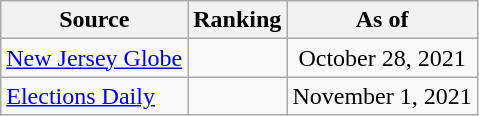<table class="wikitable" style="text-align:center">
<tr>
<th>Source</th>
<th>Ranking</th>
<th>As of</th>
</tr>
<tr>
<td align=left><a href='#'>New Jersey Globe</a></td>
<td></td>
<td>October 28, 2021</td>
</tr>
<tr>
<td align=left><a href='#'>Elections Daily</a></td>
<td></td>
<td>November 1, 2021</td>
</tr>
</table>
